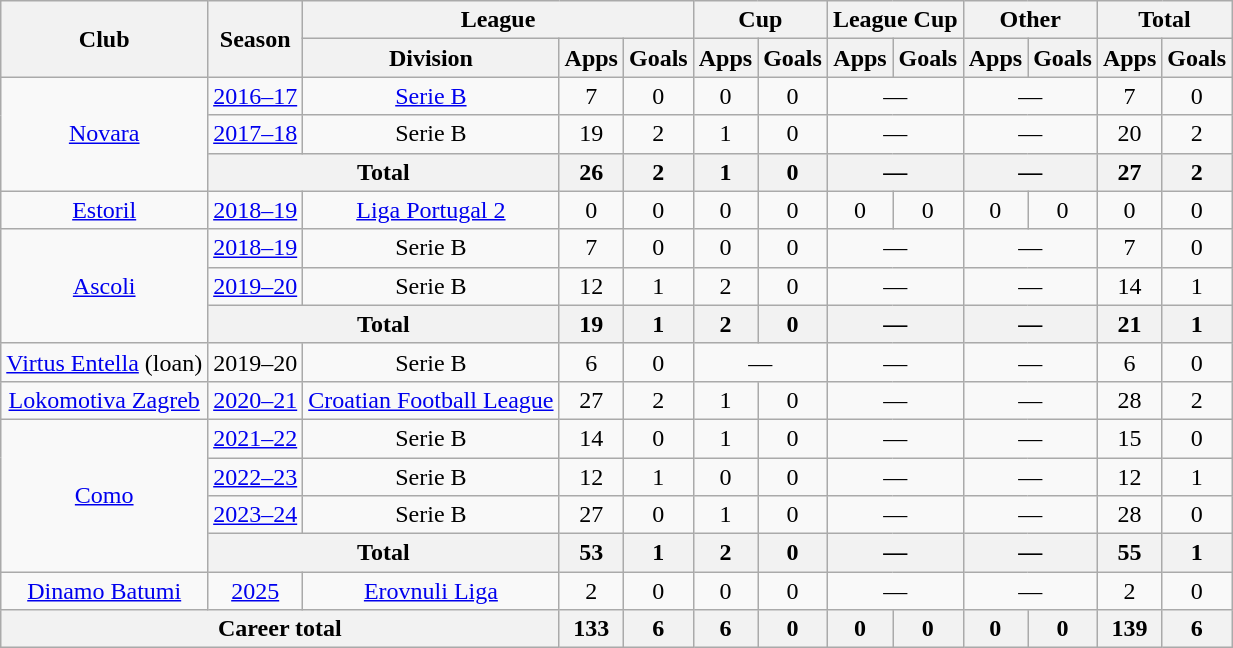<table class="wikitable" style="text-align:center">
<tr>
<th rowspan="2">Club</th>
<th rowspan="2">Season</th>
<th colspan="3">League</th>
<th colspan="2">Cup</th>
<th colspan="2">League Cup</th>
<th colspan="2">Other</th>
<th colspan="2">Total</th>
</tr>
<tr>
<th>Division</th>
<th>Apps</th>
<th>Goals</th>
<th>Apps</th>
<th>Goals</th>
<th>Apps</th>
<th>Goals</th>
<th>Apps</th>
<th>Goals</th>
<th>Apps</th>
<th>Goals</th>
</tr>
<tr>
<td rowspan="3"><a href='#'>Novara</a></td>
<td><a href='#'>2016–17</a></td>
<td><a href='#'>Serie B</a></td>
<td>7</td>
<td>0</td>
<td>0</td>
<td>0</td>
<td colspan="2">—</td>
<td colspan="2">—</td>
<td>7</td>
<td>0</td>
</tr>
<tr>
<td><a href='#'>2017–18</a></td>
<td>Serie B</td>
<td>19</td>
<td>2</td>
<td>1</td>
<td>0</td>
<td colspan="2">—</td>
<td colspan="2">—</td>
<td>20</td>
<td>2</td>
</tr>
<tr>
<th colspan="2">Total</th>
<th>26</th>
<th>2</th>
<th>1</th>
<th>0</th>
<th colspan="2">—</th>
<th colspan="2">—</th>
<th>27</th>
<th>2</th>
</tr>
<tr>
<td><a href='#'>Estoril</a></td>
<td><a href='#'>2018–19</a></td>
<td><a href='#'>Liga Portugal 2</a></td>
<td>0</td>
<td>0</td>
<td>0</td>
<td>0</td>
<td>0</td>
<td>0</td>
<td>0</td>
<td>0</td>
<td>0</td>
<td>0</td>
</tr>
<tr>
<td rowspan="3"><a href='#'>Ascoli</a></td>
<td><a href='#'>2018–19</a></td>
<td>Serie B</td>
<td>7</td>
<td>0</td>
<td>0</td>
<td>0</td>
<td colspan="2">—</td>
<td colspan="2">—</td>
<td>7</td>
<td>0</td>
</tr>
<tr>
<td><a href='#'>2019–20</a></td>
<td>Serie B</td>
<td>12</td>
<td>1</td>
<td>2</td>
<td>0</td>
<td colspan="2">—</td>
<td colspan="2">—</td>
<td>14</td>
<td>1</td>
</tr>
<tr>
<th colspan="2">Total</th>
<th>19</th>
<th>1</th>
<th>2</th>
<th>0</th>
<th colspan="2">—</th>
<th colspan="2">—</th>
<th>21</th>
<th>1</th>
</tr>
<tr>
<td><a href='#'>Virtus Entella</a> (loan)</td>
<td>2019–20</td>
<td>Serie B</td>
<td>6</td>
<td>0</td>
<td colspan="2">—</td>
<td colspan="2">—</td>
<td colspan="2">—</td>
<td>6</td>
<td>0</td>
</tr>
<tr>
<td><a href='#'>Lokomotiva Zagreb</a></td>
<td><a href='#'>2020–21</a></td>
<td><a href='#'>Croatian Football League</a></td>
<td>27</td>
<td>2</td>
<td>1</td>
<td>0</td>
<td colspan="2">—</td>
<td colspan="2">—</td>
<td>28</td>
<td>2</td>
</tr>
<tr>
<td rowspan="4"><a href='#'>Como</a></td>
<td><a href='#'>2021–22</a></td>
<td>Serie B</td>
<td>14</td>
<td>0</td>
<td>1</td>
<td>0</td>
<td colspan="2">—</td>
<td colspan="2">—</td>
<td>15</td>
<td>0</td>
</tr>
<tr>
<td><a href='#'>2022–23</a></td>
<td>Serie B</td>
<td>12</td>
<td>1</td>
<td>0</td>
<td>0</td>
<td colspan="2">—</td>
<td colspan="2">—</td>
<td>12</td>
<td>1</td>
</tr>
<tr>
<td><a href='#'>2023–24</a></td>
<td>Serie B</td>
<td>27</td>
<td>0</td>
<td>1</td>
<td>0</td>
<td colspan="2">—</td>
<td colspan="2">—</td>
<td>28</td>
<td>0</td>
</tr>
<tr>
<th colspan="2">Total</th>
<th>53</th>
<th>1</th>
<th>2</th>
<th>0</th>
<th colspan="2">—</th>
<th colspan="2">—</th>
<th>55</th>
<th>1</th>
</tr>
<tr>
<td><a href='#'>Dinamo Batumi</a></td>
<td><a href='#'>2025</a></td>
<td><a href='#'>Erovnuli Liga</a></td>
<td>2</td>
<td>0</td>
<td>0</td>
<td>0</td>
<td colspan="2">—</td>
<td colspan="2">—</td>
<td>2</td>
<td>0</td>
</tr>
<tr>
<th colspan="3">Career total</th>
<th>133</th>
<th>6</th>
<th>6</th>
<th>0</th>
<th>0</th>
<th>0</th>
<th>0</th>
<th>0</th>
<th>139</th>
<th>6</th>
</tr>
</table>
